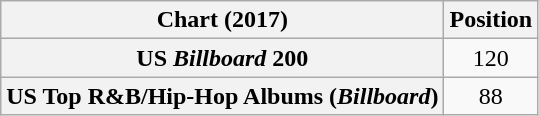<table class="wikitable sortable plainrowheaders" style="text-align:center">
<tr>
<th scope="col">Chart (2017)</th>
<th scope="col">Position</th>
</tr>
<tr>
<th scope="row">US <em>Billboard</em> 200</th>
<td>120</td>
</tr>
<tr>
<th scope="row">US Top R&B/Hip-Hop Albums (<em>Billboard</em>)</th>
<td>88</td>
</tr>
</table>
